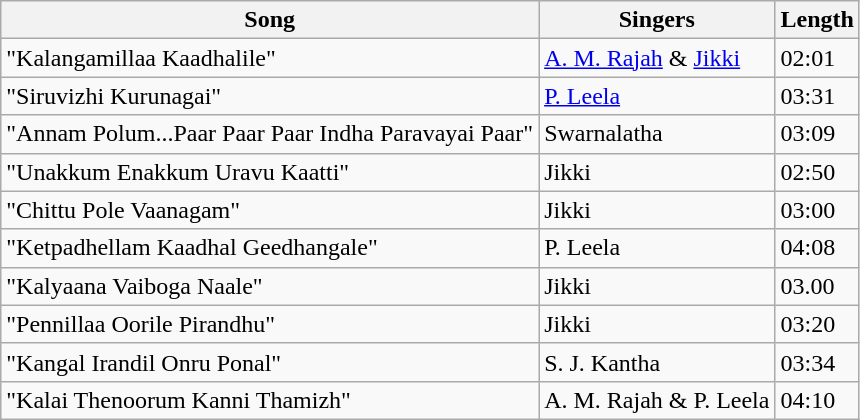<table class="wikitable">
<tr>
<th>Song</th>
<th>Singers</th>
<th>Length</th>
</tr>
<tr>
<td>"Kalangamillaa Kaadhalile"</td>
<td><a href='#'>A. M. Rajah</a> & <a href='#'>Jikki</a></td>
<td>02:01</td>
</tr>
<tr>
<td>"Siruvizhi Kurunagai"</td>
<td><a href='#'>P. Leela</a></td>
<td>03:31</td>
</tr>
<tr>
<td>"Annam Polum...Paar Paar Paar Indha Paravayai Paar"</td>
<td>Swarnalatha</td>
<td>03:09</td>
</tr>
<tr>
<td>"Unakkum Enakkum Uravu Kaatti"</td>
<td>Jikki</td>
<td>02:50</td>
</tr>
<tr>
<td>"Chittu Pole Vaanagam"</td>
<td>Jikki</td>
<td>03:00</td>
</tr>
<tr>
<td>"Ketpadhellam Kaadhal Geedhangale"</td>
<td>P. Leela</td>
<td>04:08</td>
</tr>
<tr>
<td>"Kalyaana Vaiboga Naale"</td>
<td>Jikki</td>
<td>03.00</td>
</tr>
<tr>
<td>"Pennillaa Oorile Pirandhu"</td>
<td>Jikki</td>
<td>03:20</td>
</tr>
<tr>
<td>"Kangal Irandil Onru Ponal"</td>
<td>S. J. Kantha</td>
<td>03:34</td>
</tr>
<tr>
<td>"Kalai Thenoorum Kanni Thamizh"</td>
<td>A. M. Rajah & P. Leela</td>
<td>04:10</td>
</tr>
</table>
